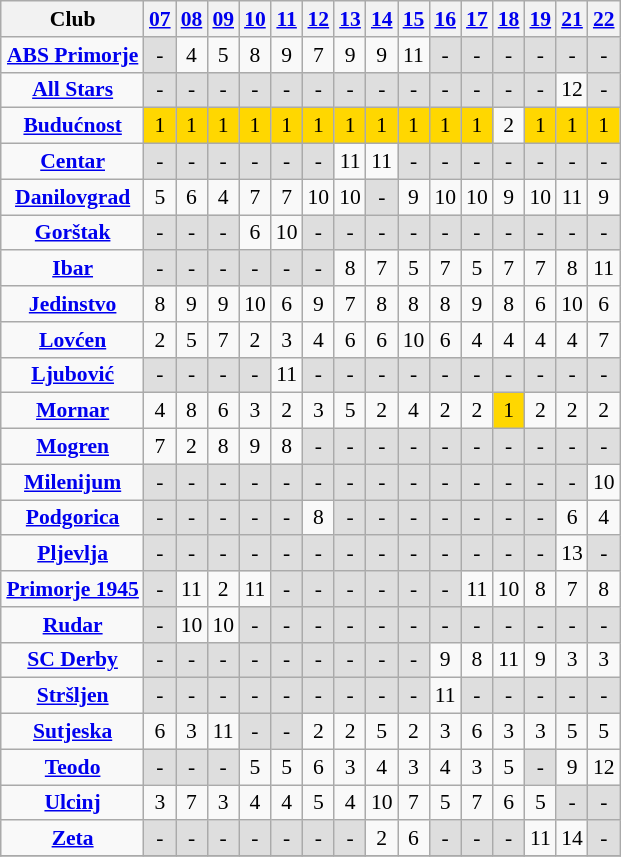<table class="wikitable sortable" style="text-align:center; font-size:90%; margin-left:1em">
<tr>
<th>Club</th>
<th><a href='#'>07</a></th>
<th><a href='#'>08</a></th>
<th><a href='#'>09</a></th>
<th><a href='#'>10</a></th>
<th><a href='#'>11</a></th>
<th><a href='#'>12</a></th>
<th><a href='#'>13</a></th>
<th><a href='#'>14</a></th>
<th><a href='#'>15</a></th>
<th><a href='#'>16</a></th>
<th><a href='#'>17</a></th>
<th><a href='#'>18</a></th>
<th><a href='#'>19</a></th>
<th><a href='#'>21</a></th>
<th><a href='#'>22</a></th>
</tr>
<tr>
<td><strong> <a href='#'>ABS Primorje</a> </strong></td>
<td style="background:#dedede;">-</td>
<td>4</td>
<td>5</td>
<td>8</td>
<td>9</td>
<td>7</td>
<td>9</td>
<td>9</td>
<td>11</td>
<td style="background:#dedede;">-</td>
<td style="background:#dedede;">-</td>
<td style="background:#dedede;">-</td>
<td style="background:#dedede;">-</td>
<td style="background:#dedede;">-</td>
<td style="background:#dedede;">-</td>
</tr>
<tr>
<td><strong> <a href='#'>All Stars</a> </strong></td>
<td style="background:#dedede;">-</td>
<td style="background:#dedede;">-</td>
<td style="background:#dedede;">-</td>
<td style="background:#dedede;">-</td>
<td style="background:#dedede;">-</td>
<td style="background:#dedede;">-</td>
<td style="background:#dedede;">-</td>
<td style="background:#dedede;">-</td>
<td style="background:#dedede;">-</td>
<td style="background:#dedede;">-</td>
<td style="background:#dedede;">-</td>
<td style="background:#dedede;">-</td>
<td style="background:#dedede;">-</td>
<td>12</td>
<td style="background:#dedede;">-</td>
</tr>
<tr>
<td><strong> <a href='#'>Budućnost</a> </strong></td>
<td style="background:gold">1</td>
<td style="background:gold">1</td>
<td style="background:gold">1</td>
<td style="background:gold">1</td>
<td style="background:gold">1</td>
<td style="background:gold">1</td>
<td style="background:gold">1</td>
<td style="background:gold">1</td>
<td style="background:gold">1</td>
<td style="background:gold">1</td>
<td style="background:gold">1</td>
<td>2</td>
<td style="background:gold">1</td>
<td style="background:gold">1</td>
<td style="background:gold">1</td>
</tr>
<tr>
<td><strong> <a href='#'>Centar</a> </strong></td>
<td style="background:#dedede;">-</td>
<td style="background:#dedede;">-</td>
<td style="background:#dedede;">-</td>
<td style="background:#dedede;">-</td>
<td style="background:#dedede;">-</td>
<td style="background:#dedede;">-</td>
<td>11</td>
<td>11</td>
<td style="background:#dedede;">-</td>
<td style="background:#dedede;">-</td>
<td style="background:#dedede;">-</td>
<td style="background:#dedede;">-</td>
<td style="background:#dedede;">-</td>
<td style="background:#dedede;">-</td>
<td style="background:#dedede;">-</td>
</tr>
<tr>
<td><strong> <a href='#'>Danilovgrad</a> </strong></td>
<td>5</td>
<td>6</td>
<td>4</td>
<td>7</td>
<td>7</td>
<td>10</td>
<td>10</td>
<td style="background:#dedede;">-</td>
<td>9</td>
<td>10</td>
<td>10</td>
<td>9</td>
<td>10</td>
<td>11</td>
<td>9</td>
</tr>
<tr>
<td><strong> <a href='#'>Gorštak</a> </strong></td>
<td style="background:#dedede;">-</td>
<td style="background:#dedede;">-</td>
<td style="background:#dedede;">-</td>
<td>6</td>
<td>10</td>
<td style="background:#dedede;">-</td>
<td style="background:#dedede;">-</td>
<td style="background:#dedede;">-</td>
<td style="background:#dedede;">-</td>
<td style="background:#dedede;">-</td>
<td style="background:#dedede;">-</td>
<td style="background:#dedede;">-</td>
<td style="background:#dedede;">-</td>
<td style="background:#dedede;">-</td>
<td style="background:#dedede;">-</td>
</tr>
<tr>
<td><strong> <a href='#'>Ibar</a> </strong></td>
<td style="background:#dedede;">-</td>
<td style="background:#dedede;">-</td>
<td style="background:#dedede;">-</td>
<td style="background:#dedede;">-</td>
<td style="background:#dedede;">-</td>
<td style="background:#dedede;">-</td>
<td>8</td>
<td>7</td>
<td>5</td>
<td>7</td>
<td>5</td>
<td>7</td>
<td>7</td>
<td>8</td>
<td>11</td>
</tr>
<tr>
<td><strong> <a href='#'>Jedinstvo</a> </strong></td>
<td>8</td>
<td>9</td>
<td>9</td>
<td>10</td>
<td>6</td>
<td>9</td>
<td>7</td>
<td>8</td>
<td>8</td>
<td>8</td>
<td>9</td>
<td>8</td>
<td>6</td>
<td>10</td>
<td>6</td>
</tr>
<tr>
<td><strong> <a href='#'>Lovćen</a> </strong></td>
<td>2</td>
<td>5</td>
<td>7</td>
<td>2</td>
<td>3</td>
<td>4</td>
<td>6</td>
<td>6</td>
<td>10</td>
<td>6</td>
<td>4</td>
<td>4</td>
<td>4</td>
<td>4</td>
<td>7</td>
</tr>
<tr>
<td><strong> <a href='#'>Ljubović</a> </strong></td>
<td style="background:#dedede;">-</td>
<td style="background:#dedede;">-</td>
<td style="background:#dedede;">-</td>
<td style="background:#dedede;">-</td>
<td>11</td>
<td style="background:#dedede;">-</td>
<td style="background:#dedede;">-</td>
<td style="background:#dedede;">-</td>
<td style="background:#dedede;">-</td>
<td style="background:#dedede;">-</td>
<td style="background:#dedede;">-</td>
<td style="background:#dedede;">-</td>
<td style="background:#dedede;">-</td>
<td style="background:#dedede;">-</td>
<td style="background:#dedede;">-</td>
</tr>
<tr>
<td><strong> <a href='#'>Mornar</a> </strong></td>
<td>4</td>
<td>8</td>
<td>6</td>
<td>3</td>
<td>2</td>
<td>3</td>
<td>5</td>
<td>2</td>
<td>4</td>
<td>2</td>
<td>2</td>
<td style="background:gold">1</td>
<td>2</td>
<td>2</td>
<td>2</td>
</tr>
<tr>
<td><strong> <a href='#'>Mogren</a> </strong></td>
<td>7</td>
<td>2</td>
<td>8</td>
<td>9</td>
<td>8</td>
<td style="background:#dedede;">-</td>
<td style="background:#dedede;">-</td>
<td style="background:#dedede;">-</td>
<td style="background:#dedede;">-</td>
<td style="background:#dedede;">-</td>
<td style="background:#dedede;">-</td>
<td style="background:#dedede;">-</td>
<td style="background:#dedede;">-</td>
<td style="background:#dedede;">-</td>
<td style="background:#dedede;">-</td>
</tr>
<tr>
<td><strong> <a href='#'>Milenijum</a> </strong></td>
<td style="background:#dedede;">-</td>
<td style="background:#dedede;">-</td>
<td style="background:#dedede;">-</td>
<td style="background:#dedede;">-</td>
<td style="background:#dedede;">-</td>
<td style="background:#dedede;">-</td>
<td style="background:#dedede;">-</td>
<td style="background:#dedede;">-</td>
<td style="background:#dedede;">-</td>
<td style="background:#dedede;">-</td>
<td style="background:#dedede;">-</td>
<td style="background:#dedede;">-</td>
<td style="background:#dedede;">-</td>
<td style="background:#dedede;">-</td>
<td>10</td>
</tr>
<tr>
<td><strong> <a href='#'>Podgorica</a> </strong></td>
<td style="background:#dedede;">-</td>
<td style="background:#dedede;">-</td>
<td style="background:#dedede;">-</td>
<td style="background:#dedede;">-</td>
<td style="background:#dedede;">-</td>
<td>8</td>
<td style="background:#dedede;">-</td>
<td style="background:#dedede;">-</td>
<td style="background:#dedede;">-</td>
<td style="background:#dedede;">-</td>
<td style="background:#dedede;">-</td>
<td style="background:#dedede;">-</td>
<td style="background:#dedede;">-</td>
<td>6</td>
<td>4</td>
</tr>
<tr>
<td><strong> <a href='#'>Pljevlja</a> </strong></td>
<td style="background:#dedede;">-</td>
<td style="background:#dedede;">-</td>
<td style="background:#dedede;">-</td>
<td style="background:#dedede;">-</td>
<td style="background:#dedede;">-</td>
<td style="background:#dedede;">-</td>
<td style="background:#dedede;">-</td>
<td style="background:#dedede;">-</td>
<td style="background:#dedede;">-</td>
<td style="background:#dedede;">-</td>
<td style="background:#dedede;">-</td>
<td style="background:#dedede;">-</td>
<td style="background:#dedede;">-</td>
<td>13</td>
<td style="background:#dedede;">-</td>
</tr>
<tr>
<td><strong> <a href='#'>Primorje 1945</a> </strong></td>
<td style="background:#dedede;">-</td>
<td>11</td>
<td>2</td>
<td>11</td>
<td style="background:#dedede;">-</td>
<td style="background:#dedede;">-</td>
<td style="background:#dedede;">-</td>
<td style="background:#dedede;">-</td>
<td style="background:#dedede;">-</td>
<td style="background:#dedede;">-</td>
<td>11</td>
<td>10</td>
<td>8</td>
<td>7</td>
<td>8</td>
</tr>
<tr>
<td><strong> <a href='#'>Rudar</a> </strong></td>
<td style="background:#dedede;">-</td>
<td>10</td>
<td>10</td>
<td style="background:#dedede;">-</td>
<td style="background:#dedede;">-</td>
<td style="background:#dedede;">-</td>
<td style="background:#dedede;">-</td>
<td style="background:#dedede;">-</td>
<td style="background:#dedede;">-</td>
<td style="background:#dedede;">-</td>
<td style="background:#dedede;">-</td>
<td style="background:#dedede;">-</td>
<td style="background:#dedede;">-</td>
<td style="background:#dedede;">-</td>
<td style="background:#dedede;">-</td>
</tr>
<tr>
<td><strong> <a href='#'>SC Derby</a> </strong></td>
<td style="background:#dedede;">-</td>
<td style="background:#dedede;">-</td>
<td style="background:#dedede;">-</td>
<td style="background:#dedede;">-</td>
<td style="background:#dedede;">-</td>
<td style="background:#dedede;">-</td>
<td style="background:#dedede;">-</td>
<td style="background:#dedede;">-</td>
<td style="background:#dedede;">-</td>
<td>9</td>
<td>8</td>
<td>11</td>
<td>9</td>
<td>3</td>
<td>3</td>
</tr>
<tr>
<td><strong> <a href='#'>Stršljen</a> </strong></td>
<td style="background:#dedede;">-</td>
<td style="background:#dedede;">-</td>
<td style="background:#dedede;">-</td>
<td style="background:#dedede;">-</td>
<td style="background:#dedede;">-</td>
<td style="background:#dedede;">-</td>
<td style="background:#dedede;">-</td>
<td style="background:#dedede;">-</td>
<td style="background:#dedede;">-</td>
<td>11</td>
<td style="background:#dedede;">-</td>
<td style="background:#dedede;">-</td>
<td style="background:#dedede;">-</td>
<td style="background:#dedede;">-</td>
<td style="background:#dedede;">-</td>
</tr>
<tr>
<td><strong> <a href='#'>Sutjeska</a> </strong></td>
<td>6</td>
<td>3</td>
<td>11</td>
<td style="background:#dedede;">-</td>
<td style="background:#dedede;">-</td>
<td>2</td>
<td>2</td>
<td>5</td>
<td>2</td>
<td>3</td>
<td>6</td>
<td>3</td>
<td>3</td>
<td>5</td>
<td>5</td>
</tr>
<tr>
<td><strong> <a href='#'>Teodo</a> </strong></td>
<td style="background:#dedede;">-</td>
<td style="background:#dedede;">-</td>
<td style="background:#dedede;">-</td>
<td>5</td>
<td>5</td>
<td>6</td>
<td>3</td>
<td>4</td>
<td>3</td>
<td>4</td>
<td>3</td>
<td>5</td>
<td style="background:#dedede;">-</td>
<td>9</td>
<td>12</td>
</tr>
<tr>
<td><strong> <a href='#'>Ulcinj</a> </strong></td>
<td>3</td>
<td>7</td>
<td>3</td>
<td>4</td>
<td>4</td>
<td>5</td>
<td>4</td>
<td>10</td>
<td>7</td>
<td>5</td>
<td>7</td>
<td>6</td>
<td>5</td>
<td style="background:#dedede;">-</td>
<td style="background:#dedede;">-</td>
</tr>
<tr>
<td><strong> <a href='#'>Zeta</a> </strong></td>
<td style="background:#dedede;">-</td>
<td style="background:#dedede;">-</td>
<td style="background:#dedede;">-</td>
<td style="background:#dedede;">-</td>
<td style="background:#dedede;">-</td>
<td style="background:#dedede;">-</td>
<td style="background:#dedede;">-</td>
<td>2</td>
<td>6</td>
<td style="background:#dedede;">-</td>
<td style="background:#dedede;">-</td>
<td style="background:#dedede;">-</td>
<td>11</td>
<td>14</td>
<td style="background:#dedede;">-</td>
</tr>
<tr class="sortbottom">
</tr>
</table>
